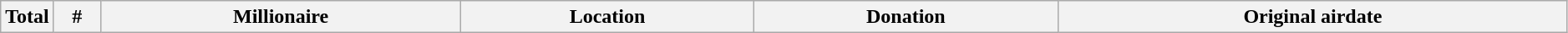<table class="wikitable plainrowheaders" width="99%">
<tr>
<th width="30">Total</th>
<th width="30">#</th>
<th>Millionaire</th>
<th>Location</th>
<th>Donation</th>
<th>Original airdate<br>



</th>
</tr>
</table>
